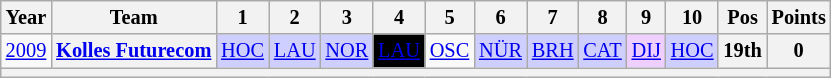<table class="wikitable" border="1" style="text-align:center; font-size:85%;">
<tr>
<th>Year</th>
<th>Team</th>
<th>1</th>
<th>2</th>
<th>3</th>
<th>4</th>
<th>5</th>
<th>6</th>
<th>7</th>
<th>8</th>
<th>9</th>
<th>10</th>
<th>Pos</th>
<th>Points</th>
</tr>
<tr>
<td><a href='#'>2009</a></td>
<th nowrap><a href='#'>Kolles Futurecom</a></th>
<td style="background:#cfcfff;"><a href='#'>HOC</a><br></td>
<td style="background:#cfcfff;"><a href='#'>LAU</a><br></td>
<td style="background:#cfcfff;"><a href='#'>NOR</a><br></td>
<td style="background:#000000; color:white"><a href='#'><span>LAU</span></a><br></td>
<td><a href='#'>OSC</a></td>
<td style="background:#cfcfff;"><a href='#'>NÜR</a><br></td>
<td style="background:#cfcfff;"><a href='#'>BRH</a><br></td>
<td style="background:#cfcfff;"><a href='#'>CAT</a><br></td>
<td style="background:#EFCFFF;"><a href='#'>DIJ</a><br></td>
<td style="background:#cfcfff;"><a href='#'>HOC</a><br></td>
<th>19th</th>
<th>0</th>
</tr>
<tr>
<th colspan="14"></th>
</tr>
</table>
